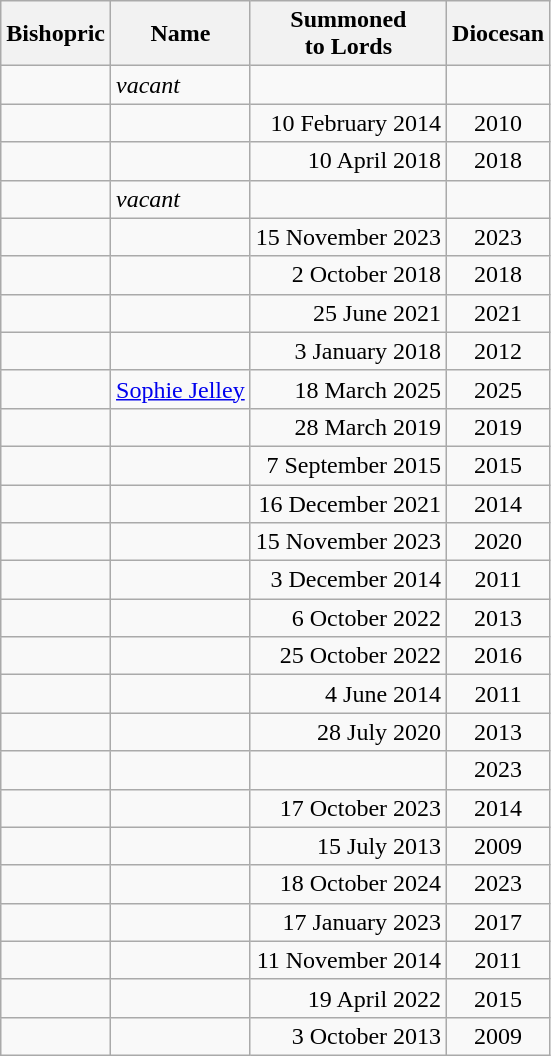<table class="wikitable sortable">
<tr>
<th>Bishopric</th>
<th>Name</th>
<th>Summoned<br>to Lords</th>
<th>Diocesan<br></th>
</tr>
<tr>
<td></td>
<td><em>vacant</em></td>
<td align=right></td>
<td align=center></td>
</tr>
<tr>
<td></td>
<td></td>
<td align=right>10 February 2014</td>
<td align=center>2010</td>
</tr>
<tr>
<td></td>
<td></td>
<td align=right>10 April 2018</td>
<td align=center>2018</td>
</tr>
<tr>
<td></td>
<td><em>vacant</em></td>
<td align=right></td>
<td align=center></td>
</tr>
<tr>
<td></td>
<td></td>
<td align=right>15 November 2023</td>
<td align=center>2023</td>
</tr>
<tr>
<td></td>
<td></td>
<td align=right>2 October 2018</td>
<td align=center>2018</td>
</tr>
<tr>
<td></td>
<td></td>
<td align=right>25 June 2021</td>
<td align=center>2021</td>
</tr>
<tr>
<td></td>
<td></td>
<td align=right>3 January 2018</td>
<td align=center>2012</td>
</tr>
<tr>
<td></td>
<td><a href='#'>Sophie Jelley</a></td>
<td align=right>18 March 2025</td>
<td align=center>2025</td>
</tr>
<tr>
<td></td>
<td></td>
<td align=right>28 March 2019</td>
<td align=center>2019</td>
</tr>
<tr>
<td></td>
<td></td>
<td align=right>7 September 2015</td>
<td align=center>2015</td>
</tr>
<tr>
<td></td>
<td></td>
<td align=right>16 December 2021</td>
<td align=center>2014</td>
</tr>
<tr>
<td></td>
<td></td>
<td align=right>15 November 2023</td>
<td align=center>2020</td>
</tr>
<tr>
<td></td>
<td></td>
<td align=right>3 December 2014</td>
<td align=center>2011</td>
</tr>
<tr>
<td></td>
<td></td>
<td align=right>6 October 2022</td>
<td align=center>2013</td>
</tr>
<tr>
<td></td>
<td></td>
<td align=right>25 October 2022</td>
<td align=center>2016</td>
</tr>
<tr>
<td></td>
<td></td>
<td align=right>4 June 2014</td>
<td align=center>2011</td>
</tr>
<tr>
<td></td>
<td></td>
<td align=right>28 July 2020</td>
<td align=center>2013</td>
</tr>
<tr>
<td></td>
<td></td>
<td align=right></td>
<td align=center>2023</td>
</tr>
<tr>
<td></td>
<td></td>
<td align=right>17 October 2023</td>
<td align=center>2014</td>
</tr>
<tr>
<td></td>
<td></td>
<td align=right>15 July 2013</td>
<td align=center>2009</td>
</tr>
<tr>
<td></td>
<td></td>
<td align=right>18 October 2024</td>
<td align=center>2023</td>
</tr>
<tr>
<td></td>
<td></td>
<td align=right>17 January 2023</td>
<td align=center>2017</td>
</tr>
<tr>
<td></td>
<td></td>
<td align=right>11 November 2014</td>
<td align=center>2011</td>
</tr>
<tr>
<td></td>
<td></td>
<td align=right>19 April 2022</td>
<td align=center>2015</td>
</tr>
<tr>
<td></td>
<td></td>
<td align=right>3 October 2013</td>
<td align=center>2009</td>
</tr>
</table>
